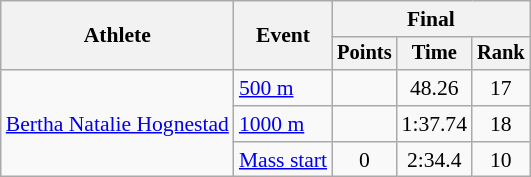<table class="wikitable" style="font-size:90%">
<tr>
<th rowspan=2>Athlete</th>
<th rowspan=2>Event</th>
<th colspan=3>Final</th>
</tr>
<tr style="font-size:95%">
<th>Points</th>
<th>Time</th>
<th>Rank</th>
</tr>
<tr align=center>
<td align=left rowspan=3><a href='#'>Bertha Natalie Hognestad</a></td>
<td align=left><a href='#'>500 m</a></td>
<td></td>
<td>48.26</td>
<td>17</td>
</tr>
<tr align=center>
<td align=left><a href='#'>1000 m</a></td>
<td></td>
<td>1:37.74</td>
<td>18</td>
</tr>
<tr align=center>
<td align=left><a href='#'>Mass start</a></td>
<td>0</td>
<td>2:34.4</td>
<td>10</td>
</tr>
</table>
